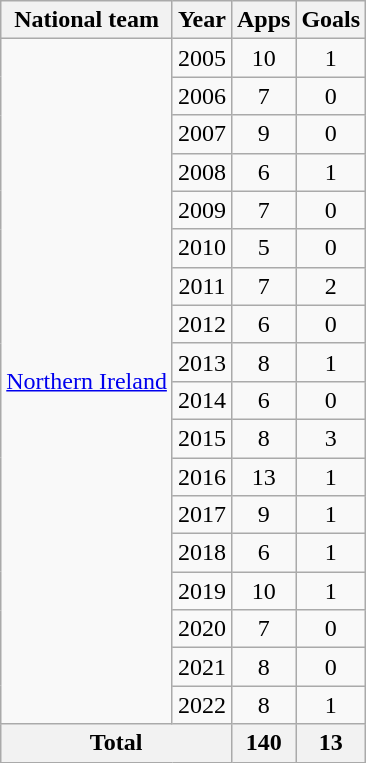<table class="wikitable" style="text-align:center">
<tr>
<th>National team</th>
<th>Year</th>
<th>Apps</th>
<th>Goals</th>
</tr>
<tr>
<td rowspan="18"><a href='#'>Northern Ireland</a></td>
<td>2005</td>
<td>10</td>
<td>1</td>
</tr>
<tr>
<td>2006</td>
<td>7</td>
<td>0</td>
</tr>
<tr>
<td>2007</td>
<td>9</td>
<td>0</td>
</tr>
<tr>
<td>2008</td>
<td>6</td>
<td>1</td>
</tr>
<tr>
<td>2009</td>
<td>7</td>
<td>0</td>
</tr>
<tr>
<td>2010</td>
<td>5</td>
<td>0</td>
</tr>
<tr>
<td>2011</td>
<td>7</td>
<td>2</td>
</tr>
<tr>
<td>2012</td>
<td>6</td>
<td>0</td>
</tr>
<tr>
<td>2013</td>
<td>8</td>
<td>1</td>
</tr>
<tr>
<td>2014</td>
<td>6</td>
<td>0</td>
</tr>
<tr>
<td>2015</td>
<td>8</td>
<td>3</td>
</tr>
<tr>
<td>2016</td>
<td>13</td>
<td>1</td>
</tr>
<tr>
<td>2017</td>
<td>9</td>
<td>1</td>
</tr>
<tr>
<td>2018</td>
<td>6</td>
<td>1</td>
</tr>
<tr>
<td>2019</td>
<td>10</td>
<td>1</td>
</tr>
<tr>
<td>2020</td>
<td>7</td>
<td>0</td>
</tr>
<tr>
<td>2021</td>
<td>8</td>
<td>0</td>
</tr>
<tr>
<td>2022</td>
<td>8</td>
<td>1</td>
</tr>
<tr>
<th colspan="2">Total</th>
<th>140</th>
<th>13</th>
</tr>
</table>
